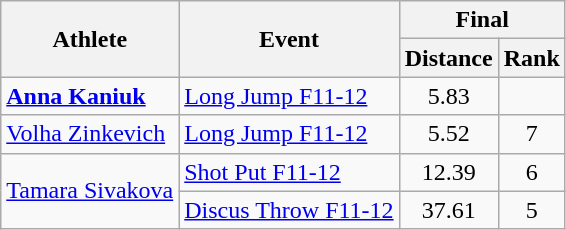<table class="wikitable">
<tr>
<th rowspan="2">Athlete</th>
<th rowspan="2">Event</th>
<th colspan="2">Final</th>
</tr>
<tr>
<th>Distance</th>
<th>Rank</th>
</tr>
<tr align=center>
<td align=left><strong><a href='#'>Anna Kaniuk</a></strong></td>
<td align=left><a href='#'>Long Jump F11-12</a></td>
<td>5.83</td>
<td></td>
</tr>
<tr align=center>
<td align=left><a href='#'>Volha Zinkevich</a></td>
<td align=left><a href='#'>Long Jump F11-12</a></td>
<td>5.52</td>
<td>7</td>
</tr>
<tr align=center>
<td align=left rowspan=2><a href='#'>Tamara Sivakova</a></td>
<td align=left><a href='#'>Shot Put F11-12</a></td>
<td>12.39</td>
<td>6</td>
</tr>
<tr align=center>
<td align=left><a href='#'>Discus Throw F11-12</a></td>
<td>37.61</td>
<td>5</td>
</tr>
</table>
